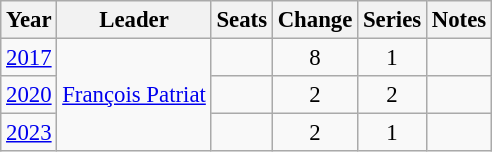<table class="wikitable" style="font-size:95%;text-align:center;">
<tr>
<th>Year</th>
<th>Leader</th>
<th>Seats</th>
<th>Change</th>
<th>Series</th>
<th>Notes</th>
</tr>
<tr>
<td><a href='#'>2017</a></td>
<td rowspan="3"><a href='#'>François Patriat</a></td>
<td></td>
<td>8</td>
<td>1</td>
<td></td>
</tr>
<tr>
<td><a href='#'>2020</a></td>
<td></td>
<td>2</td>
<td>2</td>
<td></td>
</tr>
<tr>
<td><a href='#'>2023</a></td>
<td></td>
<td>2</td>
<td>1</td>
<td></td>
</tr>
</table>
